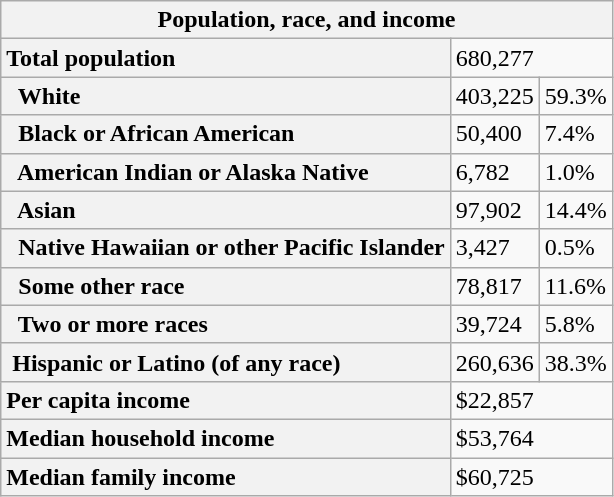<table class="wikitable collapsible collapsed">
<tr>
<th colspan=6>Population, race, and income</th>
</tr>
<tr>
<th scope="row" style="text-align: left;">Total population</th>
<td colspan=2>680,277</td>
</tr>
<tr>
<th scope="row" style="text-align: left;">  White</th>
<td>403,225</td>
<td>59.3%</td>
</tr>
<tr>
<th scope="row" style="text-align: left;">  Black or African American</th>
<td>50,400</td>
<td>7.4%</td>
</tr>
<tr>
<th scope="row" style="text-align: left;">  American Indian or Alaska Native</th>
<td>6,782</td>
<td>1.0%</td>
</tr>
<tr>
<th scope="row" style="text-align: left;">  Asian</th>
<td>97,902</td>
<td>14.4%</td>
</tr>
<tr>
<th scope="row" style="text-align: left;">  Native Hawaiian or other Pacific Islander</th>
<td>3,427</td>
<td>0.5%</td>
</tr>
<tr>
<th scope="row" style="text-align: left;">  Some other race</th>
<td>78,817</td>
<td>11.6%</td>
</tr>
<tr>
<th scope="row" style="text-align: left;">  Two or more races</th>
<td>39,724</td>
<td>5.8%</td>
</tr>
<tr>
<th scope="row" style="text-align: left;"> Hispanic or Latino (of any race)</th>
<td>260,636</td>
<td>38.3%</td>
</tr>
<tr>
<th scope="row" style="text-align: left;">Per capita income</th>
<td colspan=2>$22,857</td>
</tr>
<tr>
<th scope="row" style="text-align: left;">Median household income</th>
<td colspan=2>$53,764</td>
</tr>
<tr>
<th scope="row" style="text-align: left;">Median family income</th>
<td colspan=2>$60,725</td>
</tr>
</table>
